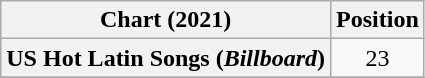<table class="wikitable plainrowheaders" style="text-align:center">
<tr>
<th scope="col">Chart (2021)</th>
<th scope="col">Position</th>
</tr>
<tr>
<th scope="row">US Hot Latin Songs (<em>Billboard</em>)</th>
<td>23</td>
</tr>
<tr>
</tr>
</table>
